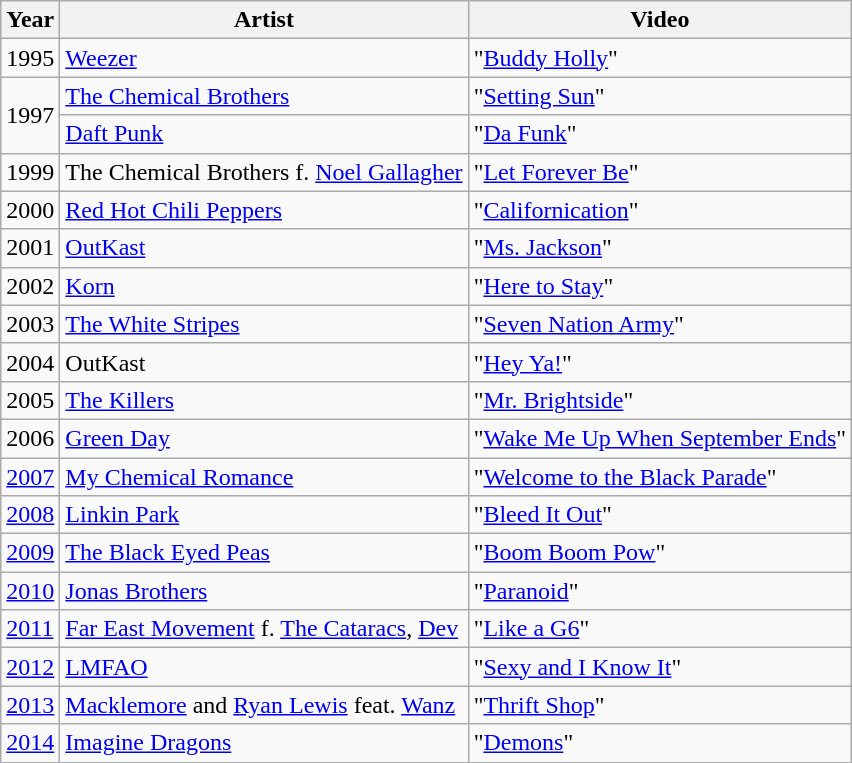<table class="wikitable">
<tr>
<th>Year</th>
<th>Artist</th>
<th>Video</th>
</tr>
<tr>
<td>1995</td>
<td><a href='#'>Weezer</a></td>
<td>"<a href='#'>Buddy Holly</a>"</td>
</tr>
<tr>
<td align="left" rowspan="2">1997</td>
<td><a href='#'>The Chemical Brothers</a></td>
<td>"<a href='#'>Setting Sun</a>"</td>
</tr>
<tr>
<td><a href='#'>Daft Punk</a></td>
<td>"<a href='#'>Da Funk</a>"</td>
</tr>
<tr>
<td>1999</td>
<td>The Chemical Brothers f. <a href='#'>Noel Gallagher</a></td>
<td>"<a href='#'>Let Forever Be</a>"</td>
</tr>
<tr>
<td>2000</td>
<td><a href='#'>Red Hot Chili Peppers</a></td>
<td>"<a href='#'>Californication</a>"</td>
</tr>
<tr>
<td>2001</td>
<td><a href='#'>OutKast</a></td>
<td>"<a href='#'>Ms. Jackson</a>"</td>
</tr>
<tr>
<td>2002</td>
<td><a href='#'>Korn</a></td>
<td>"<a href='#'>Here to Stay</a>"</td>
</tr>
<tr>
<td>2003</td>
<td><a href='#'>The White Stripes</a></td>
<td>"<a href='#'>Seven Nation Army</a>"</td>
</tr>
<tr>
<td>2004</td>
<td>OutKast</td>
<td>"<a href='#'>Hey Ya!</a>"</td>
</tr>
<tr>
<td>2005</td>
<td><a href='#'>The Killers</a></td>
<td>"<a href='#'>Mr. Brightside</a>"</td>
</tr>
<tr>
<td>2006</td>
<td><a href='#'>Green Day</a></td>
<td>"<a href='#'>Wake Me Up When September Ends</a>"</td>
</tr>
<tr>
<td><a href='#'>2007</a></td>
<td><a href='#'>My Chemical Romance</a></td>
<td>"<a href='#'>Welcome to the Black Parade</a>"</td>
</tr>
<tr>
<td><a href='#'>2008</a></td>
<td><a href='#'>Linkin Park</a></td>
<td>"<a href='#'>Bleed It Out</a>"</td>
</tr>
<tr>
<td><a href='#'>2009</a></td>
<td><a href='#'>The Black Eyed Peas</a></td>
<td>"<a href='#'>Boom Boom Pow</a>"</td>
</tr>
<tr>
<td><a href='#'>2010</a></td>
<td><a href='#'>Jonas Brothers</a></td>
<td>"<a href='#'>Paranoid</a>"</td>
</tr>
<tr>
<td><a href='#'>2011</a></td>
<td><a href='#'>Far East Movement</a> f. <a href='#'>The Cataracs</a>, <a href='#'>Dev</a></td>
<td>"<a href='#'>Like a G6</a>"</td>
</tr>
<tr>
<td><a href='#'>2012</a></td>
<td><a href='#'>LMFAO</a></td>
<td>"<a href='#'>Sexy and I Know It</a>"</td>
</tr>
<tr>
<td><a href='#'>2013</a></td>
<td><a href='#'>Macklemore</a> and <a href='#'>Ryan Lewis</a> feat. <a href='#'>Wanz</a></td>
<td>"<a href='#'>Thrift Shop</a>"</td>
</tr>
<tr>
<td><a href='#'>2014</a></td>
<td><a href='#'>Imagine Dragons</a></td>
<td>"<a href='#'>Demons</a>"</td>
</tr>
</table>
